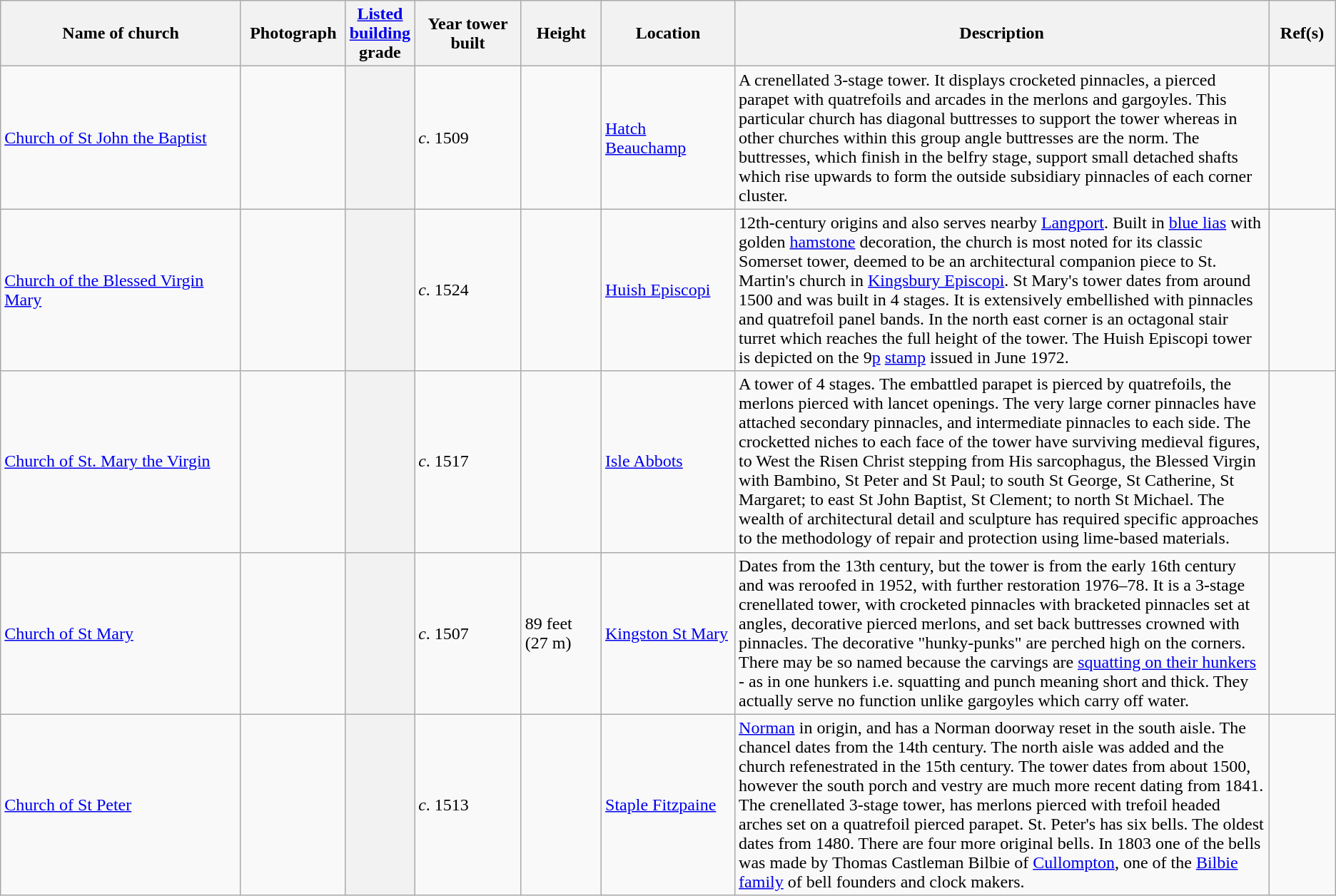<table class="wikitable sortable" width:100%; border:0px; text-align:left; line-height:150%;">
<tr>
<th height="17" width="18%">Name of church</th>
<th class="unsortable">Photograph</th>
<th height="17" width="5%"><a href='#'>Listed building</a> grade</th>
<th height="17" width="8%">Year tower built</th>
<th height="17" width="6%">Height</th>
<th height="17" width="10%">Location</th>
<th class="unsortable" height="17" width="40%">Description</th>
<th class="unsortable" height="17" width="5%">Ref(s)</th>
</tr>
<tr>
<td><a href='#'>Church of St John the Baptist</a></td>
<td></td>
<th></th>
<td><em>c</em>. 1509</td>
<td></td>
<td><a href='#'>Hatch Beauchamp</a><br></td>
<td>A crenellated 3-stage tower. It displays crocketed pinnacles, a pierced parapet with quatrefoils and arcades in the merlons and gargoyles. This particular church has diagonal buttresses to support the tower whereas in other churches within this group angle buttresses are the norm. The buttresses, which finish in the belfry stage, support small detached shafts which rise upwards to form the outside subsidiary pinnacles of each corner cluster.</td>
<td></td>
</tr>
<tr>
<td><a href='#'>Church of the Blessed Virgin Mary</a></td>
<td></td>
<th></th>
<td><em>c</em>. 1524</td>
<td></td>
<td><a href='#'>Huish Episcopi</a><br></td>
<td>12th-century origins and also serves nearby <a href='#'>Langport</a>. Built in <a href='#'>blue lias</a> with golden <a href='#'>hamstone</a> decoration, the church is most noted for its classic Somerset tower, deemed to be an architectural companion piece to St. Martin's church in <a href='#'>Kingsbury Episcopi</a>. St Mary's tower dates from around 1500 and was built in 4 stages. It is extensively embellished with pinnacles and quatrefoil panel bands. In the north east corner is an octagonal stair turret which reaches the full height of the tower. The Huish Episcopi tower is depicted on the 9<a href='#'>p</a> <a href='#'>stamp</a> issued in June 1972.</td>
<td></td>
</tr>
<tr>
<td><a href='#'>Church of St. Mary the Virgin</a></td>
<td></td>
<th></th>
<td><em>c</em>. 1517</td>
<td></td>
<td><a href='#'>Isle Abbots</a><br></td>
<td>A tower of 4 stages. The embattled parapet is pierced by quatrefoils, the merlons pierced with lancet openings. The very large corner pinnacles have attached secondary pinnacles, and intermediate pinnacles to each side. The crocketted niches to each face of the tower have surviving medieval figures, to West the Risen Christ stepping from His sarcophagus, the Blessed Virgin with Bambino, St Peter and St Paul; to south St George, St Catherine, St Margaret; to east St John Baptist, St Clement; to north St Michael. The wealth of architectural detail and sculpture has required specific approaches to the methodology of repair and protection using lime-based materials.</td>
<td></td>
</tr>
<tr>
<td><a href='#'>Church of St Mary</a></td>
<td></td>
<th></th>
<td><em>c</em>. 1507</td>
<td>89 feet<br>(27 m)<br></td>
<td><a href='#'>Kingston St Mary</a><br></td>
<td>Dates from the 13th century, but the tower is from the early 16th century and was reroofed in 1952, with further restoration 1976–78. It is a 3-stage crenellated tower, with crocketed pinnacles with bracketed pinnacles set at angles, decorative pierced merlons, and set back buttresses crowned with pinnacles. The decorative "hunky-punks" are perched high on the corners. There may be so named because the carvings are <a href='#'>squatting on their hunkers</a> - as in one hunkers i.e. squatting and punch meaning short and thick. They actually serve no function unlike gargoyles which carry off water.</td>
<td></td>
</tr>
<tr>
<td><a href='#'>Church of St Peter</a></td>
<td></td>
<th></th>
<td><em>c</em>. 1513</td>
<td></td>
<td><a href='#'>Staple Fitzpaine</a><br></td>
<td><a href='#'>Norman</a> in origin, and has a Norman doorway reset in the south aisle. The chancel dates from the 14th century. The north aisle was added and the church refenestrated in the 15th century. The tower dates from about 1500, however the south porch and vestry are much more recent dating from 1841. The crenellated 3-stage tower, has merlons pierced with trefoil headed arches set on a quatrefoil pierced parapet. St. Peter's has six bells. The oldest dates from 1480. There are four more original bells. In 1803 one of the bells was made by Thomas Castleman Bilbie of <a href='#'>Cullompton</a>, one of the <a href='#'>Bilbie family</a> of bell founders and clock makers.</td>
<td></td>
</tr>
</table>
